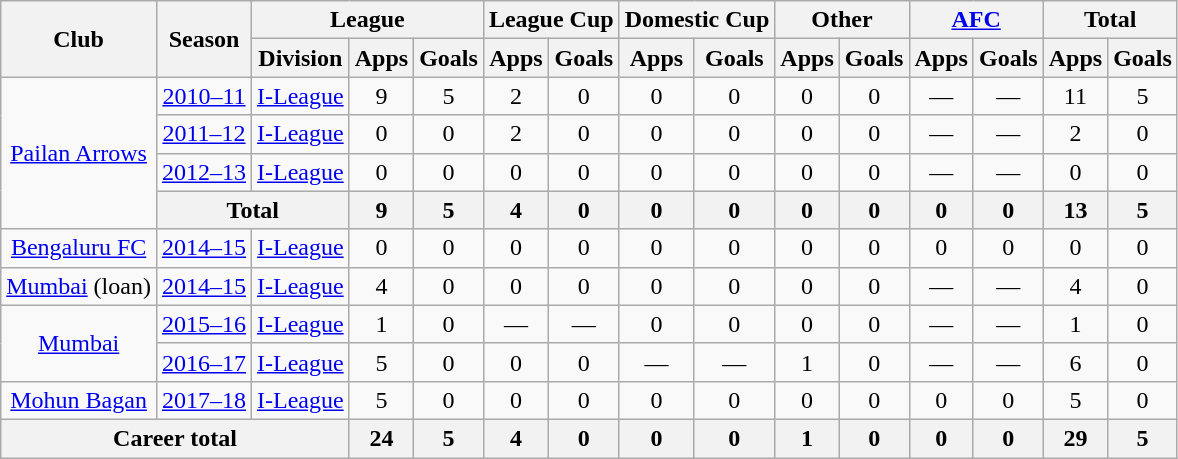<table class="wikitable" style="text-align: center;">
<tr>
<th rowspan="2">Club</th>
<th rowspan="2">Season</th>
<th colspan="3">League</th>
<th colspan="2">League Cup</th>
<th colspan="2">Domestic Cup</th>
<th colspan="2">Other</th>
<th colspan="2"><a href='#'>AFC</a></th>
<th colspan="2">Total</th>
</tr>
<tr>
<th>Division</th>
<th>Apps</th>
<th>Goals</th>
<th>Apps</th>
<th>Goals</th>
<th>Apps</th>
<th>Goals</th>
<th>Apps</th>
<th>Goals</th>
<th>Apps</th>
<th>Goals</th>
<th>Apps</th>
<th>Goals</th>
</tr>
<tr>
<td rowspan="4"><a href='#'>Pailan Arrows</a></td>
<td><a href='#'>2010–11</a></td>
<td><a href='#'>I-League</a></td>
<td>9</td>
<td>5</td>
<td>2</td>
<td>0</td>
<td>0</td>
<td>0</td>
<td>0</td>
<td>0</td>
<td>—</td>
<td>—</td>
<td>11</td>
<td>5</td>
</tr>
<tr>
<td><a href='#'>2011–12</a></td>
<td><a href='#'>I-League</a></td>
<td>0</td>
<td>0</td>
<td>2</td>
<td>0</td>
<td>0</td>
<td>0</td>
<td>0</td>
<td>0</td>
<td>—</td>
<td>—</td>
<td>2</td>
<td>0</td>
</tr>
<tr>
<td><a href='#'>2012–13</a></td>
<td><a href='#'>I-League</a></td>
<td>0</td>
<td>0</td>
<td>0</td>
<td>0</td>
<td>0</td>
<td>0</td>
<td>0</td>
<td>0</td>
<td>—</td>
<td>—</td>
<td>0</td>
<td>0</td>
</tr>
<tr>
<th colspan="2">Total</th>
<th>9</th>
<th>5</th>
<th>4</th>
<th>0</th>
<th>0</th>
<th>0</th>
<th>0</th>
<th>0</th>
<th>0</th>
<th>0</th>
<th>13</th>
<th>5</th>
</tr>
<tr>
<td rowspan="1"><a href='#'>Bengaluru FC</a></td>
<td><a href='#'>2014–15</a></td>
<td><a href='#'>I-League</a></td>
<td>0</td>
<td>0</td>
<td>0</td>
<td>0</td>
<td>0</td>
<td>0</td>
<td>0</td>
<td>0</td>
<td>0</td>
<td>0</td>
<td>0</td>
<td>0</td>
</tr>
<tr>
<td rowspan="1"><a href='#'>Mumbai</a> (loan)</td>
<td><a href='#'>2014–15</a></td>
<td><a href='#'>I-League</a></td>
<td>4</td>
<td>0</td>
<td>0</td>
<td>0</td>
<td>0</td>
<td>0</td>
<td>0</td>
<td>0</td>
<td>—</td>
<td>—</td>
<td>4</td>
<td>0</td>
</tr>
<tr>
<td rowspan="2"><a href='#'>Mumbai</a></td>
<td><a href='#'>2015–16</a></td>
<td><a href='#'>I-League</a></td>
<td>1</td>
<td>0</td>
<td>—</td>
<td>—</td>
<td>0</td>
<td>0</td>
<td>0</td>
<td>0</td>
<td>—</td>
<td>—</td>
<td>1</td>
<td>0</td>
</tr>
<tr>
<td><a href='#'>2016–17</a></td>
<td><a href='#'>I-League</a></td>
<td>5</td>
<td>0</td>
<td>0</td>
<td>0</td>
<td>—</td>
<td>—</td>
<td>1</td>
<td>0</td>
<td>—</td>
<td>—</td>
<td>6</td>
<td>0</td>
</tr>
<tr>
<td rowspan="1"><a href='#'>Mohun Bagan</a></td>
<td><a href='#'>2017–18</a></td>
<td><a href='#'>I-League</a></td>
<td>5</td>
<td>0</td>
<td>0</td>
<td>0</td>
<td>0</td>
<td>0</td>
<td>0</td>
<td>0</td>
<td>0</td>
<td>0</td>
<td>5</td>
<td>0</td>
</tr>
<tr>
<th colspan="3">Career total</th>
<th>24</th>
<th>5</th>
<th>4</th>
<th>0</th>
<th>0</th>
<th>0</th>
<th>1</th>
<th>0</th>
<th>0</th>
<th>0</th>
<th>29</th>
<th>5</th>
</tr>
</table>
